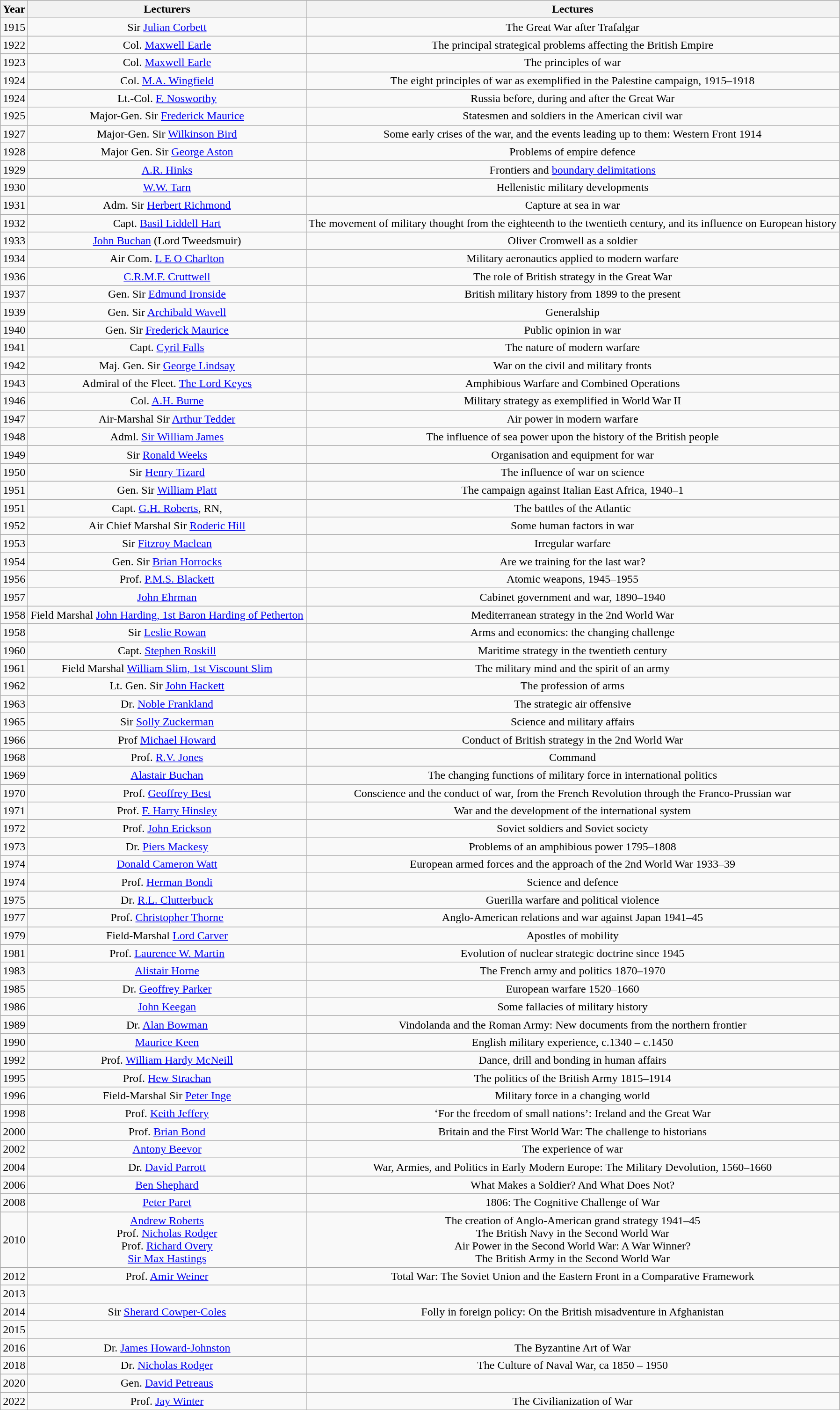<table class="sortable wikitable" style="text-align: center;">
<tr>
<th>Year</th>
<th>Lecturers</th>
<th class="unsortable">Lectures</th>
</tr>
<tr>
<td>1915</td>
<td>Sir <a href='#'>Julian Corbett</a></td>
<td>The Great War after Trafalgar</td>
</tr>
<tr>
<td>1922</td>
<td>Col. <a href='#'>Maxwell Earle</a></td>
<td>The principal strategical problems affecting the British Empire</td>
</tr>
<tr>
<td>1923</td>
<td>Col. <a href='#'>Maxwell Earle</a></td>
<td>The principles of war</td>
</tr>
<tr>
<td>1924</td>
<td>Col. <a href='#'>M.A. Wingfield</a></td>
<td>The eight principles of war as exemplified in the Palestine campaign, 1915–1918</td>
</tr>
<tr>
<td>1924</td>
<td>Lt.-Col. <a href='#'>F. Nosworthy</a></td>
<td>Russia before, during and after the Great War</td>
</tr>
<tr>
<td>1925</td>
<td>Major-Gen. Sir <a href='#'>Frederick Maurice</a></td>
<td>Statesmen and soldiers in the American civil war</td>
</tr>
<tr>
<td>1927</td>
<td>Major-Gen. Sir <a href='#'>Wilkinson Bird</a></td>
<td>Some early crises of the war, and the events leading up to them: Western Front 1914</td>
</tr>
<tr>
<td>1928</td>
<td>Major Gen. Sir <a href='#'>George Aston</a></td>
<td>Problems of empire defence</td>
</tr>
<tr>
<td>1929</td>
<td><a href='#'>A.R. Hinks</a></td>
<td>Frontiers and <a href='#'>boundary delimitations</a></td>
</tr>
<tr>
<td>1930</td>
<td><a href='#'>W.W. Tarn</a></td>
<td>Hellenistic military developments</td>
</tr>
<tr>
<td>1931</td>
<td>Adm. Sir <a href='#'>Herbert Richmond</a></td>
<td>Capture at sea in war</td>
</tr>
<tr>
<td>1932</td>
<td>Capt. <a href='#'>Basil Liddell Hart</a></td>
<td>The movement of military thought from the eighteenth to the twentieth century, and its influence on European history</td>
</tr>
<tr>
<td>1933</td>
<td><a href='#'>John Buchan</a> (Lord Tweedsmuir)</td>
<td>Oliver Cromwell as a soldier</td>
</tr>
<tr>
<td>1934</td>
<td>Air Com. <a href='#'>L E O Charlton</a></td>
<td>Military aeronautics applied to modern warfare</td>
</tr>
<tr>
<td>1936</td>
<td><a href='#'>C.R.M.F. Cruttwell</a></td>
<td>The role of British strategy in the Great War</td>
</tr>
<tr>
<td>1937</td>
<td>Gen. Sir <a href='#'>Edmund Ironside</a></td>
<td>British military history from 1899 to the present</td>
</tr>
<tr>
<td>1939</td>
<td>Gen. Sir <a href='#'>Archibald Wavell</a></td>
<td>Generalship</td>
</tr>
<tr>
<td>1940</td>
<td>Gen. Sir <a href='#'>Frederick Maurice</a></td>
<td>Public opinion in war</td>
</tr>
<tr>
<td>1941</td>
<td>Capt. <a href='#'>Cyril Falls</a></td>
<td>The nature of modern warfare</td>
</tr>
<tr>
<td>1942</td>
<td>Maj. Gen. Sir <a href='#'>George Lindsay</a></td>
<td>War on the civil and military fronts</td>
</tr>
<tr>
<td>1943</td>
<td>Admiral of the Fleet. <a href='#'>The Lord Keyes</a></td>
<td>Amphibious Warfare and Combined Operations</td>
</tr>
<tr>
<td>1946</td>
<td>Col. <a href='#'>A.H. Burne</a></td>
<td>Military strategy as exemplified in World War II</td>
</tr>
<tr>
<td>1947</td>
<td>Air-Marshal Sir <a href='#'>Arthur Tedder</a></td>
<td>Air power in modern warfare</td>
</tr>
<tr>
<td>1948</td>
<td>Adml. <a href='#'>Sir William James</a></td>
<td>The influence of sea power upon the history of the British people</td>
</tr>
<tr>
<td>1949</td>
<td>Sir <a href='#'>Ronald Weeks</a></td>
<td>Organisation and equipment for war</td>
</tr>
<tr>
<td>1950</td>
<td>Sir <a href='#'>Henry Tizard</a></td>
<td>The influence of war on science</td>
</tr>
<tr>
<td>1951</td>
<td>Gen. Sir <a href='#'>William Platt</a></td>
<td>The campaign against Italian East Africa, 1940–1</td>
</tr>
<tr>
<td>1951</td>
<td>Capt. <a href='#'>G.H. Roberts</a>, RN,</td>
<td>The battles of the Atlantic</td>
</tr>
<tr>
<td>1952</td>
<td>Air Chief Marshal Sir <a href='#'>Roderic Hill</a></td>
<td>Some human factors in war</td>
</tr>
<tr>
<td>1953</td>
<td>Sir <a href='#'>Fitzroy Maclean</a></td>
<td>Irregular warfare</td>
</tr>
<tr>
<td>1954</td>
<td>Gen. Sir <a href='#'>Brian Horrocks</a></td>
<td>Are we training for the last war?</td>
</tr>
<tr>
<td>1956</td>
<td>Prof. <a href='#'>P.M.S. Blackett</a></td>
<td>Atomic weapons, 1945–1955</td>
</tr>
<tr>
<td>1957</td>
<td><a href='#'>John Ehrman</a></td>
<td>Cabinet government and war, 1890–1940</td>
</tr>
<tr>
<td>1958</td>
<td>Field Marshal <a href='#'>John Harding, 1st Baron Harding of Petherton</a></td>
<td>Mediterranean strategy in the 2nd World War</td>
</tr>
<tr>
<td>1958</td>
<td>Sir <a href='#'>Leslie Rowan</a></td>
<td>Arms and economics: the changing challenge</td>
</tr>
<tr>
<td>1960</td>
<td>Capt. <a href='#'>Stephen Roskill</a></td>
<td>Maritime strategy in the twentieth century</td>
</tr>
<tr>
<td>1961</td>
<td>Field Marshal <a href='#'>William Slim, 1st Viscount Slim</a></td>
<td>The military mind and the spirit of an army</td>
</tr>
<tr>
<td>1962</td>
<td>Lt. Gen. Sir <a href='#'>John Hackett</a></td>
<td>The profession of arms</td>
</tr>
<tr>
<td>1963</td>
<td>Dr. <a href='#'>Noble Frankland</a></td>
<td>The strategic air offensive</td>
</tr>
<tr>
<td>1965</td>
<td>Sir <a href='#'>Solly Zuckerman</a></td>
<td>Science and military affairs</td>
</tr>
<tr>
<td>1966</td>
<td>Prof <a href='#'>Michael Howard</a></td>
<td>Conduct of British strategy in the 2nd World War</td>
</tr>
<tr>
<td>1968</td>
<td>Prof. <a href='#'>R.V. Jones</a></td>
<td>Command</td>
</tr>
<tr>
<td>1969</td>
<td><a href='#'>Alastair Buchan</a></td>
<td>The changing functions of military force in international politics</td>
</tr>
<tr>
<td>1970</td>
<td>Prof. <a href='#'>Geoffrey Best</a></td>
<td>Conscience and the conduct of war, from the French Revolution through the Franco-Prussian war</td>
</tr>
<tr>
<td>1971</td>
<td>Prof. <a href='#'>F. Harry Hinsley</a></td>
<td>War and the development of the international system</td>
</tr>
<tr>
<td>1972</td>
<td>Prof. <a href='#'>John Erickson</a></td>
<td>Soviet soldiers and Soviet society</td>
</tr>
<tr>
<td>1973</td>
<td>Dr. <a href='#'>Piers Mackesy</a></td>
<td>Problems of an amphibious power 1795–1808</td>
</tr>
<tr>
<td>1974</td>
<td><a href='#'>Donald Cameron Watt</a></td>
<td>European armed forces and the approach of the 2nd World War 1933–39</td>
</tr>
<tr>
<td>1974</td>
<td>Prof. <a href='#'>Herman Bondi</a></td>
<td>Science and defence</td>
</tr>
<tr>
<td>1975</td>
<td>Dr. <a href='#'>R.L. Clutterbuck</a></td>
<td>Guerilla warfare and political violence</td>
</tr>
<tr>
<td>1977</td>
<td>Prof. <a href='#'>Christopher Thorne</a></td>
<td>Anglo-American relations and war against Japan 1941–45</td>
</tr>
<tr>
<td>1979</td>
<td>Field-Marshal <a href='#'>Lord Carver</a></td>
<td>Apostles of mobility</td>
</tr>
<tr>
<td>1981</td>
<td>Prof. <a href='#'>Laurence W. Martin</a></td>
<td>Evolution of nuclear strategic doctrine since 1945</td>
</tr>
<tr>
<td>1983</td>
<td><a href='#'>Alistair Horne</a></td>
<td>The French army and politics 1870–1970</td>
</tr>
<tr>
<td>1985</td>
<td>Dr. <a href='#'>Geoffrey Parker</a></td>
<td>European warfare 1520–1660</td>
</tr>
<tr>
<td>1986</td>
<td><a href='#'>John Keegan</a></td>
<td>Some fallacies of military history</td>
</tr>
<tr>
<td>1989</td>
<td>Dr. <a href='#'>Alan Bowman</a></td>
<td>Vindolanda and the Roman Army: New documents from the northern frontier</td>
</tr>
<tr>
<td>1990</td>
<td><a href='#'>Maurice Keen</a></td>
<td>English military experience, c.1340 – c.1450</td>
</tr>
<tr>
<td>1992</td>
<td>Prof. <a href='#'>William Hardy McNeill</a></td>
<td>Dance, drill and bonding in human affairs</td>
</tr>
<tr>
<td>1995</td>
<td>Prof. <a href='#'>Hew Strachan</a></td>
<td>The politics of the British Army 1815–1914</td>
</tr>
<tr>
<td>1996</td>
<td>Field-Marshal Sir <a href='#'>Peter Inge</a></td>
<td>Military force in a changing world</td>
</tr>
<tr>
<td>1998</td>
<td>Prof. <a href='#'>Keith Jeffery</a></td>
<td>‘For the freedom of small nations’: Ireland and the Great War</td>
</tr>
<tr>
<td>2000</td>
<td>Prof. <a href='#'>Brian Bond</a></td>
<td>Britain and the First World War: The challenge to historians</td>
</tr>
<tr>
<td>2002</td>
<td><a href='#'>Antony Beevor</a></td>
<td>The experience of war</td>
</tr>
<tr>
<td>2004</td>
<td>Dr. <a href='#'>David Parrott</a></td>
<td>War, Armies, and Politics in Early Modern Europe: The Military Devolution, 1560–1660</td>
</tr>
<tr>
<td>2006</td>
<td><a href='#'>Ben Shephard</a></td>
<td>What Makes a Soldier? And What Does Not?</td>
</tr>
<tr>
<td>2008</td>
<td><a href='#'>Peter Paret</a></td>
<td>1806: The Cognitive Challenge of War</td>
</tr>
<tr>
<td>2010</td>
<td><a href='#'>Andrew Roberts</a><br>Prof. <a href='#'>Nicholas Rodger</a><br>Prof. <a href='#'>Richard Overy</a><br><a href='#'>Sir Max Hastings</a></td>
<td>The creation of Anglo-American grand strategy 1941–45<br>The British Navy in the Second World War<br>Air Power in the Second World War: A War Winner?<br>The British Army in the Second World War</td>
</tr>
<tr>
<td>2012</td>
<td>Prof. <a href='#'>Amir Weiner</a></td>
<td>Total War: The Soviet Union and the Eastern Front in a Comparative Framework</td>
</tr>
<tr>
<td>2013</td>
<td></td>
<td></td>
</tr>
<tr>
<td>2014</td>
<td>Sir <a href='#'>Sherard Cowper-Coles</a></td>
<td>Folly in foreign policy: On the British misadventure in Afghanistan</td>
</tr>
<tr>
<td>2015</td>
<td></td>
<td></td>
</tr>
<tr>
<td>2016</td>
<td>Dr. <a href='#'>James Howard-Johnston</a></td>
<td>The Byzantine Art of War</td>
</tr>
<tr>
<td>2018</td>
<td>Dr. <a href='#'>Nicholas Rodger</a></td>
<td>The Culture of Naval War, ca 1850 – 1950</td>
</tr>
<tr>
<td>2020</td>
<td>Gen. <a href='#'>David Petreaus</a></td>
<td></td>
</tr>
<tr>
<td>2022</td>
<td>Prof. <a href='#'>Jay Winter</a></td>
<td>The Civilianization of War</td>
</tr>
</table>
